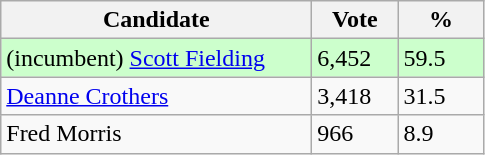<table class="wikitable">
<tr>
<th bgcolor="#DDDDFF" width="200px">Candidate</th>
<th bgcolor="#DDDDFF" width="50px">Vote</th>
<th bgcolor="#DDDDFF" width="50px">%</th>
</tr>
<tr style="text-align:left; background:#cfc;">
<td>(incumbent) <a href='#'>Scott Fielding</a></td>
<td>6,452</td>
<td>59.5</td>
</tr>
<tr>
<td><a href='#'>Deanne Crothers</a></td>
<td>3,418</td>
<td>31.5</td>
</tr>
<tr>
<td>Fred Morris</td>
<td>966</td>
<td>8.9</td>
</tr>
</table>
